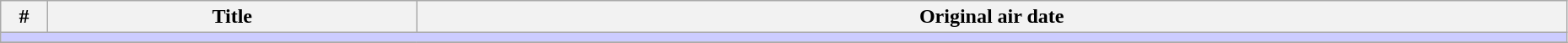<table class="wikitable" width="98%">
<tr>
<th width="3%">#</th>
<th>Title</th>
<th>Original air date</th>
</tr>
<tr>
<td colspan="3" bgcolor="#CCF"></td>
</tr>
<tr>
</tr>
</table>
